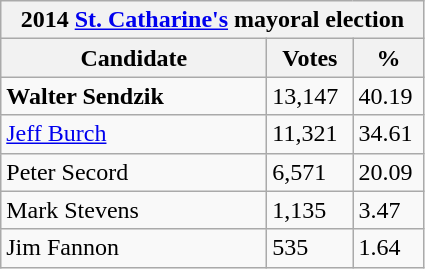<table class="wikitable">
<tr>
<th colspan="3">2014 <a href='#'>St. Catharine's</a> mayoral election</th>
</tr>
<tr>
<th style="width: 170px">Candidate</th>
<th style="width: 50px">Votes</th>
<th style="width: 40px">%</th>
</tr>
<tr>
<td><strong>Walter Sendzik</strong></td>
<td>13,147</td>
<td>40.19</td>
</tr>
<tr>
<td><a href='#'>Jeff Burch</a></td>
<td>11,321</td>
<td>34.61</td>
</tr>
<tr>
<td>Peter Secord</td>
<td>6,571</td>
<td>20.09</td>
</tr>
<tr>
<td>Mark Stevens</td>
<td>1,135</td>
<td>3.47</td>
</tr>
<tr>
<td>Jim Fannon</td>
<td>535</td>
<td>1.64</td>
</tr>
</table>
